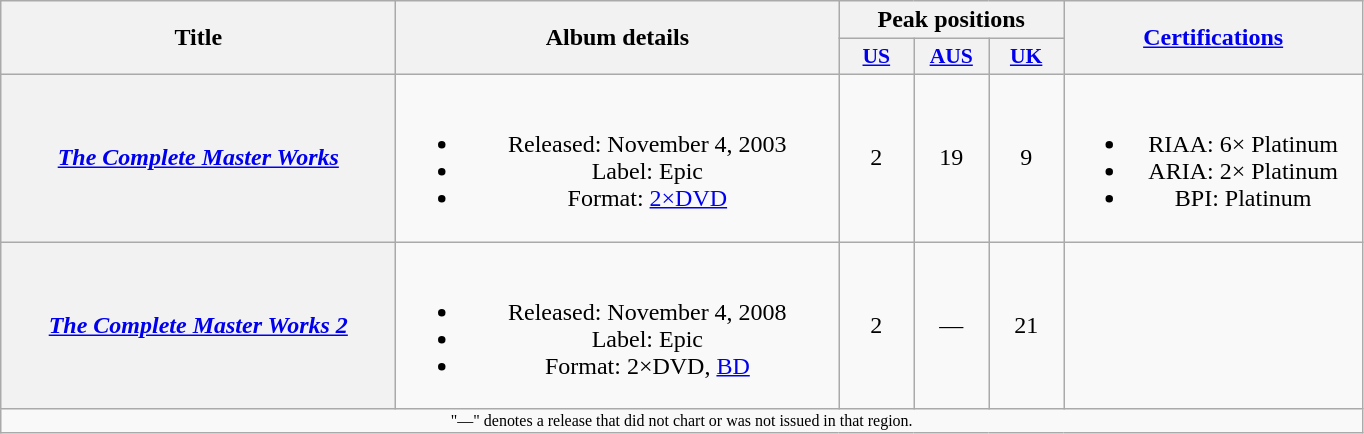<table class="wikitable plainrowheaders" style="text-align:center;">
<tr>
<th scope="col" rowspan="2" style="width:16em;">Title</th>
<th scope="col" rowspan="2" style="width:18em;">Album details</th>
<th scope="col" colspan="3">Peak positions</th>
<th scope="col" rowspan="2" style="width:12em;"><a href='#'>Certifications</a></th>
</tr>
<tr>
<th scope="col" style="width:3em;font-size:90%;"><a href='#'>US</a><br></th>
<th scope="col" style="width:3em;font-size:90%;"><a href='#'>AUS</a><br></th>
<th scope="col" style="width:3em;font-size:90%;"><a href='#'>UK</a><br></th>
</tr>
<tr>
<th scope="row"><em><a href='#'>The Complete Master Works</a></em></th>
<td><br><ul><li>Released: November 4, 2003</li><li>Label: Epic</li><li>Format: <a href='#'>2×DVD</a></li></ul></td>
<td>2</td>
<td>19</td>
<td>9</td>
<td><br><ul><li>RIAA: 6× Platinum</li><li>ARIA: 2× Platinum</li><li>BPI: Platinum</li></ul></td>
</tr>
<tr>
<th scope="row"><em><a href='#'>The Complete Master Works 2</a></em></th>
<td><br><ul><li>Released: November 4, 2008</li><li>Label: Epic</li><li>Format: 2×DVD, <a href='#'>BD</a></li></ul></td>
<td>2</td>
<td>—</td>
<td>21</td>
<td></td>
</tr>
<tr>
<td align="center" colspan="6" style="font-size: 8pt">"—" denotes a release that did not chart or was not issued in that region.</td>
</tr>
</table>
